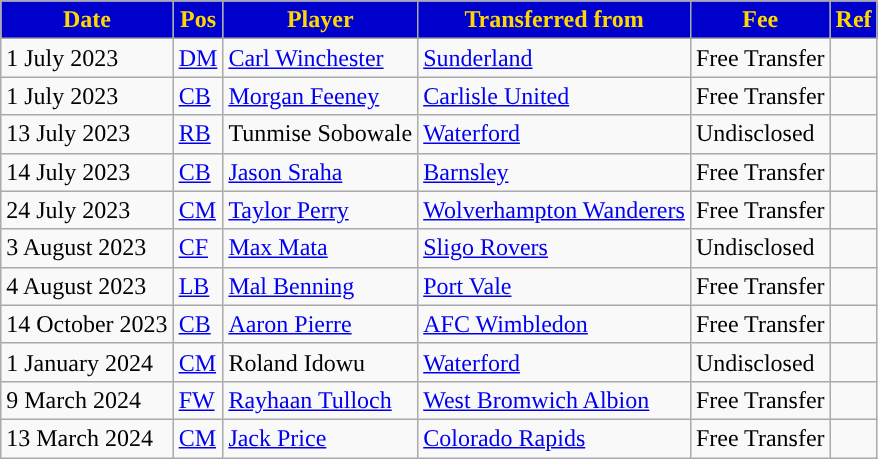<table class="wikitable plainrowheaders sortable">
<tr>
<th style="background:mediumblue;color:gold;">Date</th>
<th style="background:mediumblue;color:gold;">Pos</th>
<th style="background:mediumblue;color:gold;">Player</th>
<th style="background:mediumblue;color:gold;">Transferred from</th>
<th style="background:mediumblue;color:gold;">Fee</th>
<th style="background:mediumblue;color:gold;">Ref</th>
</tr>
<tr>
<td>1 July 2023</td>
<td><a href='#'>DM</a></td>
<td> <a href='#'>Carl Winchester</a></td>
<td> <a href='#'>Sunderland</a></td>
<td>Free Transfer</td>
<td></td>
</tr>
<tr>
<td>1 July 2023</td>
<td><a href='#'>CB</a></td>
<td> <a href='#'>Morgan Feeney</a></td>
<td> <a href='#'>Carlisle United</a></td>
<td>Free Transfer</td>
<td></td>
</tr>
<tr>
<td>13 July 2023</td>
<td><a href='#'>RB</a></td>
<td> Tunmise Sobowale</td>
<td> <a href='#'>Waterford</a></td>
<td>Undisclosed</td>
<td></td>
</tr>
<tr>
<td>14 July 2023</td>
<td><a href='#'>CB</a></td>
<td> <a href='#'>Jason Sraha</a></td>
<td> <a href='#'>Barnsley</a></td>
<td>Free Transfer</td>
<td></td>
</tr>
<tr>
<td>24 July 2023</td>
<td><a href='#'>CM</a></td>
<td> <a href='#'>Taylor Perry</a></td>
<td> <a href='#'>Wolverhampton Wanderers</a></td>
<td>Free Transfer</td>
<td></td>
</tr>
<tr>
<td>3 August 2023</td>
<td><a href='#'>CF</a></td>
<td> <a href='#'>Max Mata</a></td>
<td> <a href='#'>Sligo Rovers</a></td>
<td>Undisclosed</td>
<td></td>
</tr>
<tr>
<td>4 August 2023</td>
<td><a href='#'>LB</a></td>
<td> <a href='#'>Mal Benning</a></td>
<td> <a href='#'>Port Vale</a></td>
<td>Free Transfer</td>
<td></td>
</tr>
<tr>
<td>14 October 2023</td>
<td><a href='#'>CB</a></td>
<td> <a href='#'>Aaron Pierre</a></td>
<td> <a href='#'>AFC Wimbledon</a></td>
<td>Free Transfer</td>
<td></td>
</tr>
<tr>
<td>1 January 2024</td>
<td><a href='#'>CM</a></td>
<td> Roland Idowu</td>
<td> <a href='#'>Waterford</a></td>
<td>Undisclosed</td>
<td></td>
</tr>
<tr>
<td>9 March 2024</td>
<td><a href='#'>FW</a></td>
<td> <a href='#'>Rayhaan Tulloch</a></td>
<td> <a href='#'>West Bromwich Albion</a></td>
<td>Free Transfer</td>
<td></td>
</tr>
<tr>
<td>13 March 2024</td>
<td><a href='#'>CM</a></td>
<td> <a href='#'>Jack Price</a></td>
<td> <a href='#'>Colorado Rapids</a></td>
<td>Free Transfer</td>
<td></td>
</tr>
</table>
